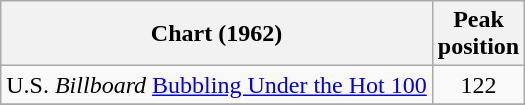<table class="wikitable">
<tr>
<th align="left">Chart (1962)</th>
<th align="center">Peak<br>position</th>
</tr>
<tr>
<td align="left">U.S. <em>Billboard</em> <a href='#'>Bubbling Under the Hot 100</a></td>
<td align="center">122</td>
</tr>
<tr>
</tr>
</table>
